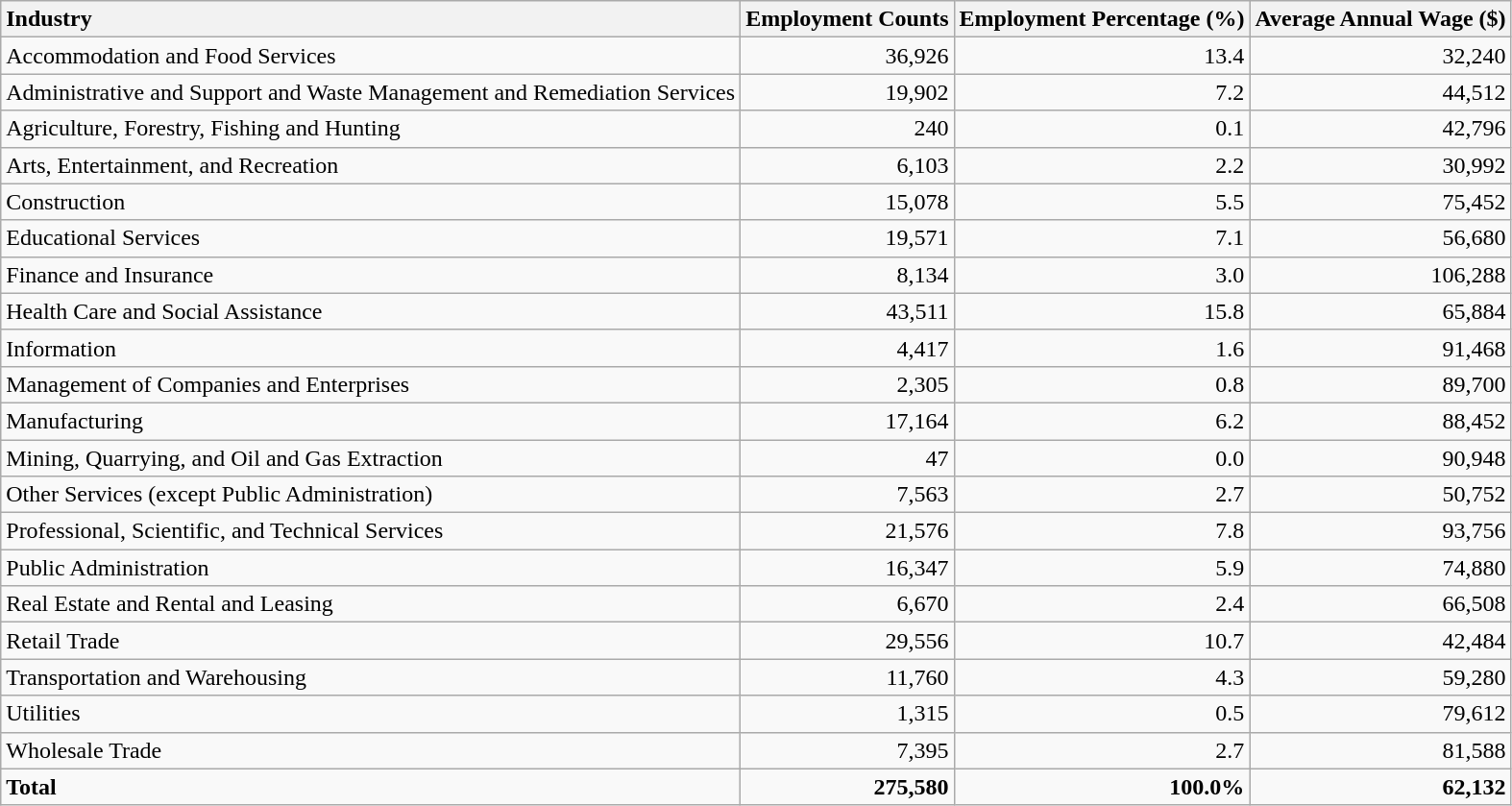<table class="wikitable sortable">
<tr>
<th style="text-align:left;">Industry</th>
<th style="text-align:right;">Employment Counts</th>
<th style="text-align:right;">Employment Percentage (%)</th>
<th style="text-align:right;">Average Annual Wage ($)</th>
</tr>
<tr>
<td style="text-align:left;">Accommodation and Food Services</td>
<td style="text-align:right;">36,926</td>
<td style="text-align:right;">13.4</td>
<td style="text-align:right;">32,240</td>
</tr>
<tr>
<td style="text-align:left;">Administrative and Support and Waste Management and Remediation Services</td>
<td style="text-align:right;">19,902</td>
<td style="text-align:right;">7.2</td>
<td style="text-align:right;">44,512</td>
</tr>
<tr>
<td style="text-align:left;">Agriculture, Forestry, Fishing and Hunting</td>
<td style="text-align:right;">240</td>
<td style="text-align:right;">0.1</td>
<td style="text-align:right;">42,796</td>
</tr>
<tr>
<td style="text-align:left;">Arts, Entertainment, and Recreation</td>
<td style="text-align:right;">6,103</td>
<td style="text-align:right;">2.2</td>
<td style="text-align:right;">30,992</td>
</tr>
<tr>
<td style="text-align:left;">Construction</td>
<td style="text-align:right;">15,078</td>
<td style="text-align:right;">5.5</td>
<td style="text-align:right;">75,452</td>
</tr>
<tr>
<td style="text-align:left;">Educational Services</td>
<td style="text-align:right;">19,571</td>
<td style="text-align:right;">7.1</td>
<td style="text-align:right;">56,680</td>
</tr>
<tr>
<td style="text-align:left;">Finance and Insurance</td>
<td style="text-align:right;">8,134</td>
<td style="text-align:right;">3.0</td>
<td style="text-align:right;">106,288</td>
</tr>
<tr>
<td style="text-align:left;">Health Care and Social Assistance</td>
<td style="text-align:right;">43,511</td>
<td style="text-align:right;">15.8</td>
<td style="text-align:right;">65,884</td>
</tr>
<tr>
<td style="text-align:left;">Information</td>
<td style="text-align:right;">4,417</td>
<td style="text-align:right;">1.6</td>
<td style="text-align:right;">91,468</td>
</tr>
<tr>
<td style="text-align:left;">Management of Companies and Enterprises</td>
<td style="text-align:right;">2,305</td>
<td style="text-align:right;">0.8</td>
<td style="text-align:right;">89,700</td>
</tr>
<tr>
<td style="text-align:left;">Manufacturing</td>
<td style="text-align:right;">17,164</td>
<td style="text-align:right;">6.2</td>
<td style="text-align:right;">88,452</td>
</tr>
<tr>
<td style="text-align:left;">Mining, Quarrying, and Oil and Gas Extraction</td>
<td style="text-align:right;">47</td>
<td style="text-align:right;">0.0</td>
<td style="text-align:right;">90,948</td>
</tr>
<tr>
<td style="text-align:left;">Other Services (except Public Administration)</td>
<td style="text-align:right;">7,563</td>
<td style="text-align:right;">2.7</td>
<td style="text-align:right;">50,752</td>
</tr>
<tr>
<td style="text-align:left;">Professional, Scientific, and Technical Services</td>
<td style="text-align:right;">21,576</td>
<td style="text-align:right;">7.8</td>
<td style="text-align:right;">93,756</td>
</tr>
<tr>
<td style="text-align:left;">Public Administration</td>
<td style="text-align:right;">16,347</td>
<td style="text-align:right;">5.9</td>
<td style="text-align:right;">74,880</td>
</tr>
<tr>
<td style="text-align:left;">Real Estate and Rental and Leasing</td>
<td style="text-align:right;">6,670</td>
<td style="text-align:right;">2.4</td>
<td style="text-align:right;">66,508</td>
</tr>
<tr>
<td style="text-align:left;">Retail Trade</td>
<td style="text-align:right;">29,556</td>
<td style="text-align:right;">10.7</td>
<td style="text-align:right;">42,484</td>
</tr>
<tr>
<td style="text-align:left;">Transportation and Warehousing</td>
<td style="text-align:right;">11,760</td>
<td style="text-align:right;">4.3</td>
<td style="text-align:right;">59,280</td>
</tr>
<tr>
<td style="text-align:left;">Utilities</td>
<td style="text-align:right;">1,315</td>
<td style="text-align:right;">0.5</td>
<td style="text-align:right;">79,612</td>
</tr>
<tr>
<td style="text-align:left;">Wholesale Trade</td>
<td style="text-align:right;">7,395</td>
<td style="text-align:right;">2.7</td>
<td style="text-align:right;">81,588</td>
</tr>
<tr>
<td style="text-align:left; font-weight:bold;"><strong>Total</strong></td>
<td style="text-align:right; font-weight:bold;"><strong>275,580</strong></td>
<td style="text-align:right; font-weight:bold;"><strong>100.0%</strong></td>
<td style="text-align:right; font-weight:bold;"><strong>62,132</strong></td>
</tr>
</table>
